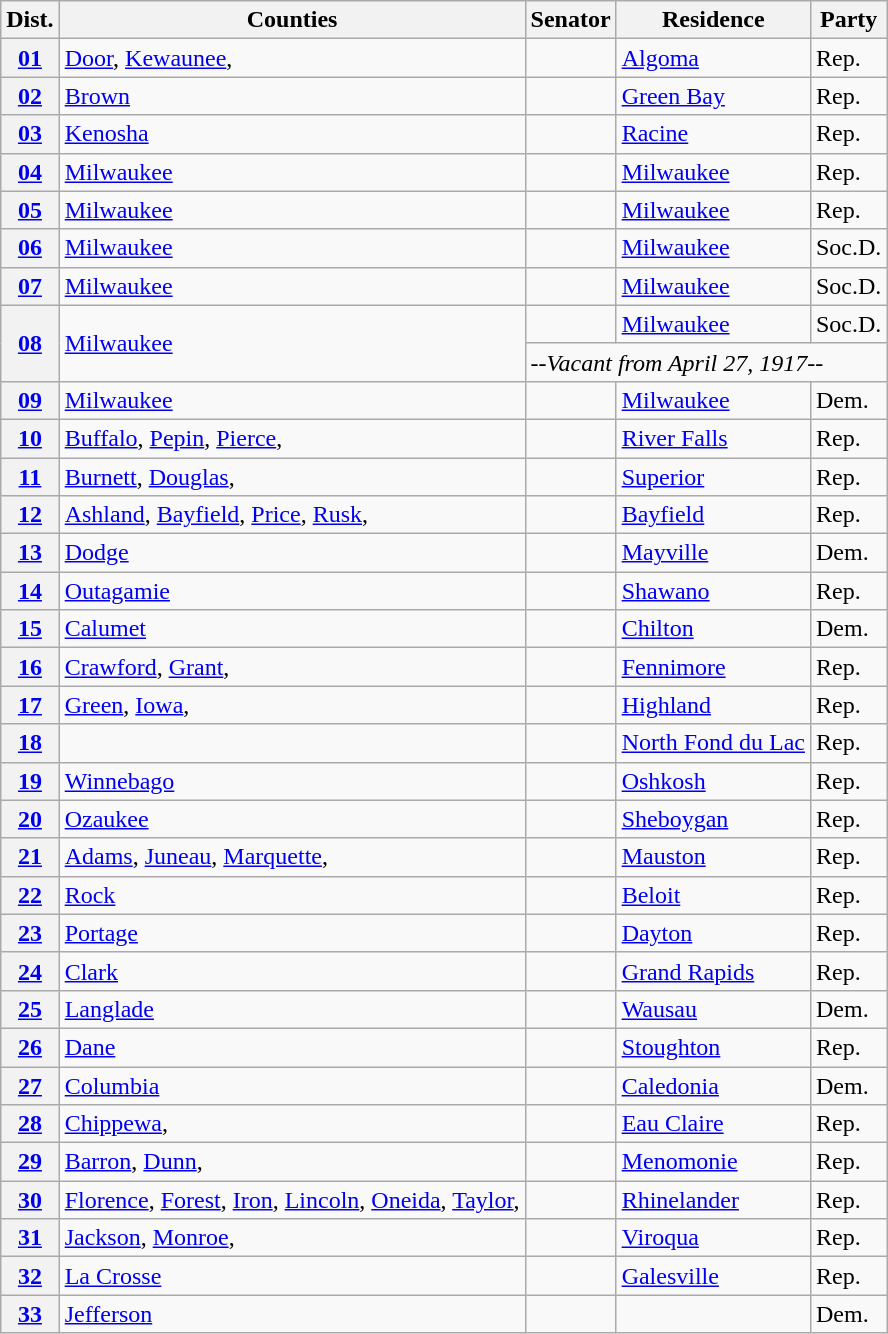<table class="wikitable sortable">
<tr>
<th>Dist.</th>
<th>Counties</th>
<th>Senator</th>
<th>Residence</th>
<th>Party</th>
</tr>
<tr>
<th><a href='#'>01</a></th>
<td><a href='#'>Door</a>, <a href='#'>Kewaunee</a>, </td>
<td></td>
<td><a href='#'>Algoma</a></td>
<td>Rep.</td>
</tr>
<tr>
<th><a href='#'>02</a></th>
<td><a href='#'>Brown</a> </td>
<td></td>
<td><a href='#'>Green Bay</a></td>
<td>Rep.</td>
</tr>
<tr>
<th><a href='#'>03</a></th>
<td><a href='#'>Kenosha</a> </td>
<td></td>
<td><a href='#'>Racine</a></td>
<td>Rep.</td>
</tr>
<tr>
<th><a href='#'>04</a></th>
<td><a href='#'>Milwaukee</a> </td>
<td></td>
<td><a href='#'>Milwaukee</a></td>
<td>Rep.</td>
</tr>
<tr>
<th><a href='#'>05</a></th>
<td><a href='#'>Milwaukee</a>  </td>
<td></td>
<td><a href='#'>Milwaukee</a></td>
<td>Rep.</td>
</tr>
<tr>
<th><a href='#'>06</a></th>
<td><a href='#'>Milwaukee</a> </td>
<td></td>
<td><a href='#'>Milwaukee</a></td>
<td>Soc.D.</td>
</tr>
<tr>
<th><a href='#'>07</a></th>
<td><a href='#'>Milwaukee</a> </td>
<td></td>
<td><a href='#'>Milwaukee</a></td>
<td>Soc.D.</td>
</tr>
<tr>
<th rowspan="2"><a href='#'>08</a></th>
<td rowspan="2"><a href='#'>Milwaukee</a> </td>
<td> </td>
<td><a href='#'>Milwaukee</a></td>
<td>Soc.D.</td>
</tr>
<tr>
<td colspan="3"><em>--Vacant from April 27, 1917--</em></td>
</tr>
<tr>
<th><a href='#'>09</a></th>
<td><a href='#'>Milwaukee</a> </td>
<td></td>
<td><a href='#'>Milwaukee</a></td>
<td>Dem.</td>
</tr>
<tr>
<th><a href='#'>10</a></th>
<td><a href='#'>Buffalo</a>, <a href='#'>Pepin</a>, <a href='#'>Pierce</a>, </td>
<td></td>
<td><a href='#'>River Falls</a></td>
<td>Rep.</td>
</tr>
<tr>
<th><a href='#'>11</a></th>
<td><a href='#'>Burnett</a>, <a href='#'>Douglas</a>, </td>
<td></td>
<td><a href='#'>Superior</a></td>
<td>Rep.</td>
</tr>
<tr>
<th><a href='#'>12</a></th>
<td><a href='#'>Ashland</a>, <a href='#'>Bayfield</a>, <a href='#'>Price</a>, <a href='#'>Rusk</a>, </td>
<td></td>
<td><a href='#'>Bayfield</a></td>
<td>Rep.</td>
</tr>
<tr>
<th><a href='#'>13</a></th>
<td><a href='#'>Dodge</a> </td>
<td></td>
<td><a href='#'>Mayville</a></td>
<td>Dem.</td>
</tr>
<tr>
<th><a href='#'>14</a></th>
<td><a href='#'>Outagamie</a> </td>
<td></td>
<td><a href='#'>Shawano</a></td>
<td>Rep.</td>
</tr>
<tr>
<th><a href='#'>15</a></th>
<td><a href='#'>Calumet</a> </td>
<td></td>
<td><a href='#'>Chilton</a></td>
<td>Dem.</td>
</tr>
<tr>
<th><a href='#'>16</a></th>
<td><a href='#'>Crawford</a>, <a href='#'>Grant</a>, </td>
<td></td>
<td><a href='#'>Fennimore</a></td>
<td>Rep.</td>
</tr>
<tr>
<th><a href='#'>17</a></th>
<td><a href='#'>Green</a>, <a href='#'>Iowa</a>, </td>
<td></td>
<td><a href='#'>Highland</a></td>
<td>Rep.</td>
</tr>
<tr>
<th><a href='#'>18</a></th>
<td> </td>
<td></td>
<td><a href='#'>North Fond du Lac</a></td>
<td>Rep.</td>
</tr>
<tr>
<th><a href='#'>19</a></th>
<td><a href='#'>Winnebago</a></td>
<td></td>
<td><a href='#'>Oshkosh</a></td>
<td>Rep.</td>
</tr>
<tr>
<th><a href='#'>20</a></th>
<td><a href='#'>Ozaukee</a> </td>
<td></td>
<td><a href='#'>Sheboygan</a></td>
<td>Rep.</td>
</tr>
<tr>
<th><a href='#'>21</a></th>
<td><a href='#'>Adams</a>, <a href='#'>Juneau</a>, <a href='#'>Marquette</a>, </td>
<td></td>
<td><a href='#'>Mauston</a></td>
<td>Rep.</td>
</tr>
<tr>
<th><a href='#'>22</a></th>
<td><a href='#'>Rock</a> </td>
<td></td>
<td><a href='#'>Beloit</a></td>
<td>Rep.</td>
</tr>
<tr>
<th><a href='#'>23</a></th>
<td><a href='#'>Portage</a> </td>
<td></td>
<td><a href='#'>Dayton</a></td>
<td>Rep.</td>
</tr>
<tr>
<th><a href='#'>24</a></th>
<td><a href='#'>Clark</a> </td>
<td></td>
<td><a href='#'>Grand Rapids</a></td>
<td>Rep.</td>
</tr>
<tr>
<th><a href='#'>25</a></th>
<td><a href='#'>Langlade</a> </td>
<td></td>
<td><a href='#'>Wausau</a></td>
<td>Dem.</td>
</tr>
<tr>
<th><a href='#'>26</a></th>
<td><a href='#'>Dane</a></td>
<td></td>
<td><a href='#'>Stoughton</a></td>
<td>Rep.</td>
</tr>
<tr>
<th><a href='#'>27</a></th>
<td><a href='#'>Columbia</a> </td>
<td></td>
<td><a href='#'>Caledonia</a></td>
<td>Dem.</td>
</tr>
<tr>
<th><a href='#'>28</a></th>
<td><a href='#'>Chippewa</a>, </td>
<td></td>
<td><a href='#'>Eau Claire</a></td>
<td>Rep.</td>
</tr>
<tr>
<th><a href='#'>29</a></th>
<td><a href='#'>Barron</a>, <a href='#'>Dunn</a>, </td>
<td></td>
<td><a href='#'>Menomonie</a></td>
<td>Rep.</td>
</tr>
<tr>
<th><a href='#'>30</a></th>
<td><a href='#'>Florence</a>, <a href='#'>Forest</a>, <a href='#'>Iron</a>, <a href='#'>Lincoln</a>, <a href='#'>Oneida</a>, <a href='#'>Taylor</a>, </td>
<td></td>
<td><a href='#'>Rhinelander</a></td>
<td>Rep.</td>
</tr>
<tr>
<th><a href='#'>31</a></th>
<td><a href='#'>Jackson</a>, <a href='#'>Monroe</a>, </td>
<td></td>
<td><a href='#'>Viroqua</a></td>
<td>Rep.</td>
</tr>
<tr>
<th><a href='#'>32</a></th>
<td><a href='#'>La Crosse</a> </td>
<td></td>
<td><a href='#'>Galesville</a></td>
<td>Rep.</td>
</tr>
<tr>
<th><a href='#'>33</a></th>
<td><a href='#'>Jefferson</a> </td>
<td></td>
<td></td>
<td>Dem.</td>
</tr>
</table>
